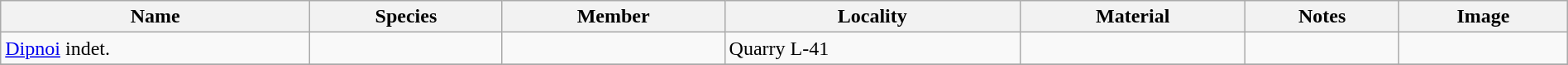<table class="wikitable" align="center" width="100%">
<tr>
<th>Name</th>
<th>Species</th>
<th>Member</th>
<th>Locality</th>
<th>Material</th>
<th>Notes</th>
<th>Image</th>
</tr>
<tr>
<td><a href='#'>Dipnoi</a> indet.</td>
<td></td>
<td></td>
<td>Quarry L-41</td>
<td></td>
<td></td>
<td></td>
</tr>
<tr>
</tr>
</table>
